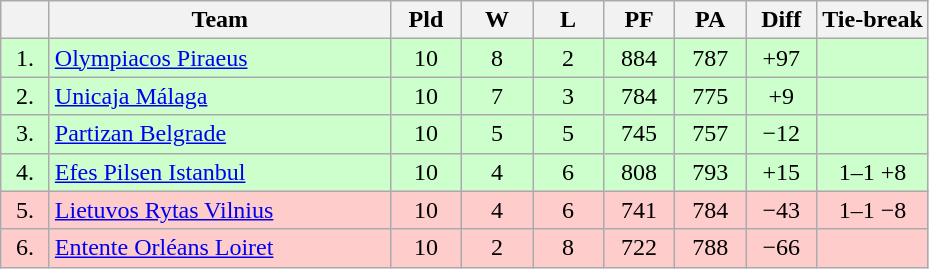<table class="wikitable" style="text-align:center">
<tr>
<th width=25></th>
<th width=220>Team</th>
<th width=40>Pld</th>
<th width=40>W</th>
<th width=40>L</th>
<th width=40>PF</th>
<th width=40>PA</th>
<th width=40>Diff</th>
<th>Tie-break</th>
</tr>
<tr style="background: #ccffcc;">
<td>1.</td>
<td align=left> <a href='#'>Olympiacos Piraeus</a></td>
<td>10</td>
<td>8</td>
<td>2</td>
<td>884</td>
<td>787</td>
<td>+97</td>
<td></td>
</tr>
<tr style="background: #ccffcc;">
<td>2.</td>
<td align=left> <a href='#'>Unicaja Málaga</a></td>
<td>10</td>
<td>7</td>
<td>3</td>
<td>784</td>
<td>775</td>
<td>+9</td>
<td></td>
</tr>
<tr style="background: #ccffcc;">
<td>3.</td>
<td align=left> <a href='#'>Partizan Belgrade</a></td>
<td>10</td>
<td>5</td>
<td>5</td>
<td>745</td>
<td>757</td>
<td>−12</td>
<td></td>
</tr>
<tr style="background: #ccffcc;">
<td>4.</td>
<td align=left> <a href='#'>Efes Pilsen Istanbul</a></td>
<td>10</td>
<td>4</td>
<td>6</td>
<td>808</td>
<td>793</td>
<td>+15</td>
<td>1–1 +8</td>
</tr>
<tr style="background: #ffcccc;">
<td>5.</td>
<td align=left> <a href='#'>Lietuvos Rytas Vilnius</a></td>
<td>10</td>
<td>4</td>
<td>6</td>
<td>741</td>
<td>784</td>
<td>−43</td>
<td>1–1 −8</td>
</tr>
<tr style="background: #ffcccc;">
<td>6.</td>
<td align=left> <a href='#'>Entente Orléans Loiret</a></td>
<td>10</td>
<td>2</td>
<td>8</td>
<td>722</td>
<td>788</td>
<td>−66</td>
<td></td>
</tr>
</table>
